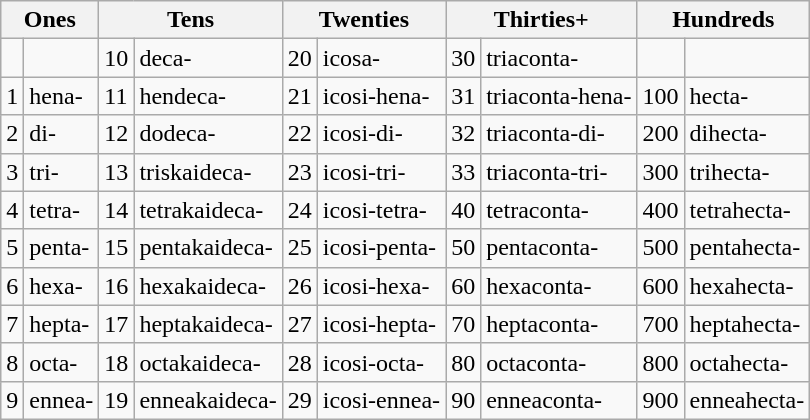<table class=wikitable>
<tr>
<th colspan=2>Ones</th>
<th colspan=2>Tens</th>
<th colspan=2>Twenties</th>
<th colspan=2>Thirties+</th>
<th colspan=2>Hundreds</th>
</tr>
<tr>
<td></td>
<td></td>
<td>10</td>
<td>deca-</td>
<td>20</td>
<td>icosa-</td>
<td>30</td>
<td>triaconta-</td>
<td></td>
<td></td>
</tr>
<tr>
<td>1</td>
<td>hena-</td>
<td>11</td>
<td>hendeca-</td>
<td>21</td>
<td>icosi-hena-</td>
<td>31</td>
<td>triaconta-hena-</td>
<td>100</td>
<td>hecta-</td>
</tr>
<tr>
<td>2</td>
<td>di-</td>
<td>12</td>
<td>dodeca-</td>
<td>22</td>
<td>icosi-di-</td>
<td>32</td>
<td>triaconta-di-</td>
<td>200</td>
<td>dihecta-</td>
</tr>
<tr>
<td>3</td>
<td>tri-</td>
<td>13</td>
<td>triskaideca-</td>
<td>23</td>
<td>icosi-tri-</td>
<td>33</td>
<td>triaconta-tri-</td>
<td>300</td>
<td>trihecta-</td>
</tr>
<tr>
<td>4</td>
<td>tetra-</td>
<td>14</td>
<td>tetrakaideca-</td>
<td>24</td>
<td>icosi-tetra-</td>
<td>40</td>
<td>tetraconta-</td>
<td>400</td>
<td>tetrahecta-</td>
</tr>
<tr>
<td>5</td>
<td>penta-</td>
<td>15</td>
<td>pentakaideca-</td>
<td>25</td>
<td>icosi-penta-</td>
<td>50</td>
<td>pentaconta-</td>
<td>500</td>
<td>pentahecta-</td>
</tr>
<tr>
<td>6</td>
<td>hexa-</td>
<td>16</td>
<td>hexakaideca-</td>
<td>26</td>
<td>icosi-hexa-</td>
<td>60</td>
<td>hexaconta-</td>
<td>600</td>
<td>hexahecta-</td>
</tr>
<tr>
<td>7</td>
<td>hepta-</td>
<td>17</td>
<td>heptakaideca-</td>
<td>27</td>
<td>icosi-hepta-</td>
<td>70</td>
<td>heptaconta-</td>
<td>700</td>
<td>heptahecta-</td>
</tr>
<tr>
<td>8</td>
<td>octa-</td>
<td>18</td>
<td>octakaideca-</td>
<td>28</td>
<td>icosi-octa-</td>
<td>80</td>
<td>octaconta-</td>
<td>800</td>
<td>octahecta-</td>
</tr>
<tr>
<td>9</td>
<td>ennea-</td>
<td>19</td>
<td>enneakaideca-</td>
<td>29</td>
<td>icosi-ennea-</td>
<td>90</td>
<td>enneaconta-</td>
<td>900</td>
<td>enneahecta-</td>
</tr>
</table>
